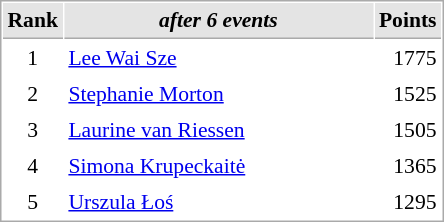<table cellspacing="1" cellpadding="3" style="border:1px solid #aaa; font-size:90%;">
<tr style="background:#e4e4e4;">
<th style="border-bottom:1px solid #aaa; width:10px;">Rank</th>
<th style="border-bottom:1px solid #aaa; width:200px; white-space:nowrap;"><em>after 6 events</em> </th>
<th style="border-bottom:1px solid #aaa; width:20px;">Points</th>
</tr>
<tr>
<td align=center>1</td>
<td> <a href='#'>Lee Wai Sze</a></td>
<td align=right>1775</td>
</tr>
<tr>
<td align=center>2</td>
<td> <a href='#'>Stephanie Morton</a></td>
<td align=right>1525</td>
</tr>
<tr>
<td align=center>3</td>
<td> <a href='#'>Laurine van Riessen</a></td>
<td align=right>1505</td>
</tr>
<tr>
<td align=center>4</td>
<td> <a href='#'>Simona Krupeckaitė</a></td>
<td align=right>1365</td>
</tr>
<tr>
<td align=center>5</td>
<td> <a href='#'>Urszula Łoś</a></td>
<td align=right>1295</td>
</tr>
</table>
